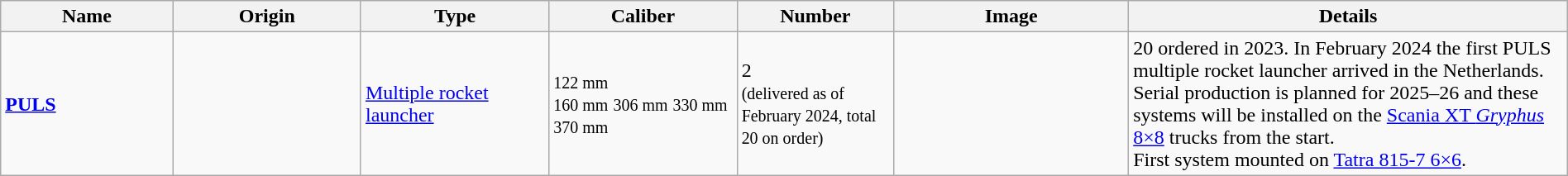<table class="wikitable" style="margin:auto; width:100%;">
<tr>
<th style="text-align: center; width:11%;">Name</th>
<th style="text-align: center; width:12%;">Origin</th>
<th style="text-align: center; width:12%;">Type</th>
<th style="text-align: center; width:12%;">Caliber</th>
<th style="text-align: center; width:10%;">Number</th>
<th style="text-align: center; width:15%;">Image</th>
<th style="text-align: center; width:28%;">Details</th>
</tr>
<tr>
<td><strong><a href='#'>PULS</a></strong></td>
<td><small></small></td>
<td><a href='#'>Multiple rocket launcher</a></td>
<td><small>122 mm</small><br><small>160 mm</small>
<small>306 mm</small>
<small>330 mm</small>
<small>370 mm</small></td>
<td>2<br><small>(delivered as of February 2024, total 20 on order)</small></td>
<td></td>
<td>20 ordered in 2023. In February 2024 the first PULS multiple rocket launcher arrived in the Netherlands. Serial production is planned for 2025–26 and these systems will be installed on the <a href='#'>Scania XT <em>Gryphus</em> 8×8</a> trucks from the start.<br>First system mounted on <a href='#'>Tatra 815-7 6×6</a>.</td>
</tr>
</table>
